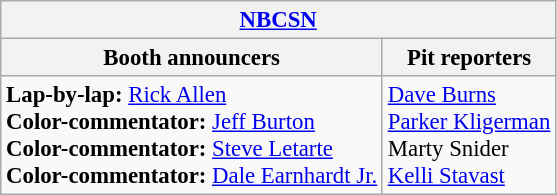<table class="wikitable" style="font-size: 95%">
<tr>
<th colspan="2"><a href='#'>NBCSN</a></th>
</tr>
<tr>
<th>Booth announcers</th>
<th>Pit reporters</th>
</tr>
<tr>
<td><strong>Lap-by-lap:</strong> <a href='#'>Rick Allen</a><br><strong>Color-commentator:</strong> <a href='#'>Jeff Burton</a><br><strong>Color-commentator:</strong> <a href='#'>Steve Letarte</a><br><strong>Color-commentator:</strong> <a href='#'>Dale Earnhardt Jr.</a></td>
<td><a href='#'>Dave Burns</a><br> <a href='#'>Parker Kligerman</a><br>Marty Snider<br><a href='#'>Kelli Stavast</a></td>
</tr>
</table>
